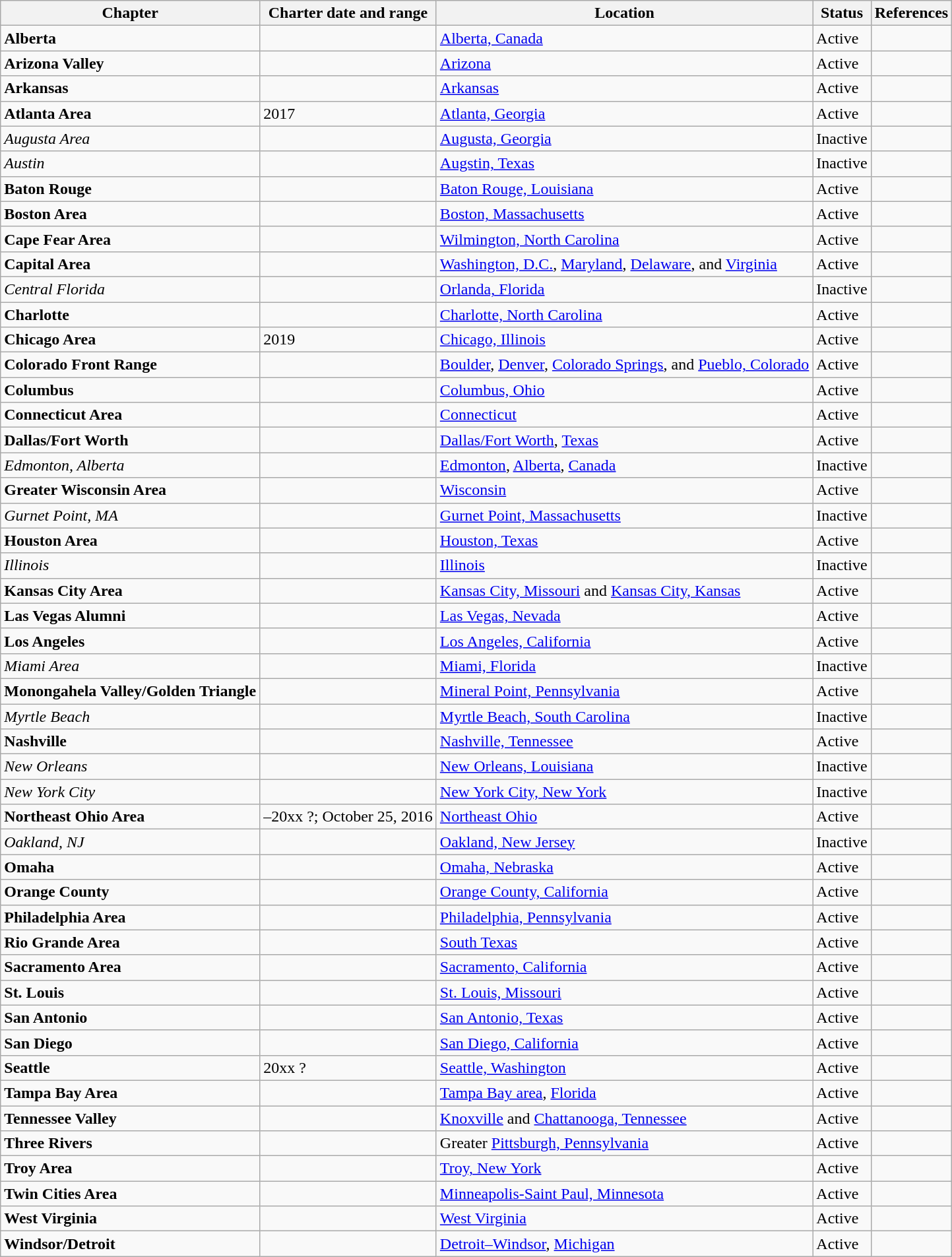<table class="wikitable sortable">
<tr>
<th>Chapter</th>
<th>Charter date and range</th>
<th>Location</th>
<th>Status</th>
<th>References</th>
</tr>
<tr>
<td><strong>Alberta</strong></td>
<td></td>
<td><a href='#'>Alberta, Canada</a></td>
<td>Active</td>
<td></td>
</tr>
<tr>
<td><strong>Arizona Valley</strong></td>
<td></td>
<td><a href='#'>Arizona</a></td>
<td>Active</td>
<td></td>
</tr>
<tr>
<td><strong>Arkansas</strong></td>
<td></td>
<td><a href='#'>Arkansas</a></td>
<td>Active</td>
<td></td>
</tr>
<tr>
<td><strong>Atlanta Area</strong></td>
<td>2017</td>
<td><a href='#'>Atlanta, Georgia</a></td>
<td>Active</td>
<td></td>
</tr>
<tr>
<td><em>Augusta Area</em></td>
<td></td>
<td><a href='#'>Augusta, Georgia</a></td>
<td>Inactive</td>
<td></td>
</tr>
<tr>
<td><em>Austin</em></td>
<td></td>
<td><a href='#'>Augstin, Texas</a></td>
<td>Inactive</td>
<td></td>
</tr>
<tr>
<td><strong>Baton Rouge</strong></td>
<td></td>
<td><a href='#'>Baton Rouge, Louisiana</a></td>
<td>Active</td>
<td></td>
</tr>
<tr>
<td><strong>Boston Area</strong></td>
<td></td>
<td><a href='#'>Boston, Massachusetts</a></td>
<td>Active</td>
<td></td>
</tr>
<tr>
<td><strong>Cape Fear Area</strong></td>
<td></td>
<td><a href='#'>Wilmington, North Carolina</a></td>
<td>Active</td>
<td></td>
</tr>
<tr>
<td><strong>Capital Area</strong></td>
<td></td>
<td><a href='#'>Washington, D.C.</a>, <a href='#'>Maryland</a>, <a href='#'>Delaware</a>, and <a href='#'>Virginia</a></td>
<td>Active</td>
<td></td>
</tr>
<tr>
<td><em>Central Florida</em></td>
<td></td>
<td><a href='#'>Orlanda, Florida</a></td>
<td>Inactive</td>
<td></td>
</tr>
<tr>
<td><strong>Charlotte</strong></td>
<td></td>
<td><a href='#'>Charlotte, North Carolina</a></td>
<td>Active</td>
<td></td>
</tr>
<tr>
<td><strong>Chicago Area</strong></td>
<td>2019</td>
<td><a href='#'>Chicago, Illinois</a></td>
<td>Active</td>
<td></td>
</tr>
<tr>
<td><strong>Colorado Front Range</strong></td>
<td></td>
<td><a href='#'>Boulder</a>, <a href='#'>Denver</a>, <a href='#'>Colorado Springs</a>, and <a href='#'>Pueblo, Colorado</a></td>
<td>Active</td>
<td></td>
</tr>
<tr>
<td><strong>Columbus</strong></td>
<td></td>
<td><a href='#'>Columbus, Ohio</a></td>
<td>Active</td>
<td></td>
</tr>
<tr>
<td><strong>Connecticut Area</strong></td>
<td></td>
<td><a href='#'>Connecticut</a></td>
<td>Active</td>
<td></td>
</tr>
<tr>
<td><strong>Dallas/Fort Worth</strong></td>
<td></td>
<td><a href='#'>Dallas/Fort Worth</a>, <a href='#'>Texas</a></td>
<td>Active</td>
<td></td>
</tr>
<tr>
<td><em>Edmonton, Alberta</em></td>
<td></td>
<td><a href='#'>Edmonton</a>, <a href='#'>Alberta</a>, <a href='#'>Canada</a></td>
<td>Inactive</td>
<td></td>
</tr>
<tr>
<td><strong>Greater Wisconsin Area</strong></td>
<td></td>
<td><a href='#'>Wisconsin</a></td>
<td>Active</td>
<td></td>
</tr>
<tr>
<td><em>Gurnet Point, MA</em></td>
<td></td>
<td><a href='#'>Gurnet Point, Massachusetts</a></td>
<td>Inactive</td>
<td></td>
</tr>
<tr>
<td><strong>Houston Area</strong></td>
<td></td>
<td><a href='#'>Houston, Texas</a></td>
<td>Active</td>
<td></td>
</tr>
<tr>
<td><em>Illinois</em></td>
<td></td>
<td><a href='#'>Illinois</a></td>
<td>Inactive</td>
<td></td>
</tr>
<tr>
<td><strong>Kansas City Area</strong></td>
<td></td>
<td><a href='#'>Kansas City, Missouri</a> and <a href='#'>Kansas City, Kansas</a></td>
<td>Active</td>
<td></td>
</tr>
<tr>
<td><strong>Las Vegas Alumni</strong></td>
<td></td>
<td><a href='#'>Las Vegas, Nevada</a></td>
<td>Active</td>
<td></td>
</tr>
<tr>
<td><strong>Los Angeles</strong></td>
<td></td>
<td><a href='#'>Los Angeles, California</a></td>
<td>Active</td>
<td></td>
</tr>
<tr>
<td><em>Miami Area</em></td>
<td></td>
<td><a href='#'>Miami, Florida</a></td>
<td>Inactive</td>
<td></td>
</tr>
<tr>
<td><strong>Monongahela Valley/Golden Triangle</strong></td>
<td></td>
<td><a href='#'>Mineral Point, Pennsylvania</a></td>
<td>Active</td>
<td></td>
</tr>
<tr>
<td><em>Myrtle Beach</em></td>
<td></td>
<td><a href='#'>Myrtle Beach, South Carolina</a></td>
<td>Inactive</td>
<td></td>
</tr>
<tr>
<td><strong>Nashville</strong></td>
<td></td>
<td><a href='#'>Nashville, Tennessee</a></td>
<td>Active</td>
<td></td>
</tr>
<tr>
<td><em>New Orleans</em></td>
<td></td>
<td><a href='#'>New Orleans, Louisiana</a></td>
<td>Inactive</td>
<td></td>
</tr>
<tr>
<td><em>New York City</em></td>
<td></td>
<td><a href='#'>New York City, New York</a></td>
<td>Inactive</td>
<td></td>
</tr>
<tr>
<td><strong>Northeast Ohio Area</strong></td>
<td>–20xx ?; October 25, 2016</td>
<td><a href='#'>Northeast Ohio</a></td>
<td>Active</td>
<td></td>
</tr>
<tr>
<td><em>Oakland, NJ</em></td>
<td></td>
<td><a href='#'>Oakland, New Jersey</a></td>
<td>Inactive</td>
<td></td>
</tr>
<tr>
<td><strong>Omaha</strong></td>
<td></td>
<td><a href='#'>Omaha, Nebraska</a></td>
<td>Active</td>
<td></td>
</tr>
<tr>
<td><strong>Orange County</strong></td>
<td></td>
<td><a href='#'>Orange County, California</a></td>
<td>Active</td>
<td></td>
</tr>
<tr>
<td><strong>Philadelphia Area</strong></td>
<td></td>
<td><a href='#'>Philadelphia, Pennsylvania</a></td>
<td>Active</td>
<td></td>
</tr>
<tr>
<td><strong>Rio Grande Area</strong></td>
<td></td>
<td><a href='#'>South Texas</a></td>
<td>Active</td>
<td></td>
</tr>
<tr>
<td><strong>Sacramento Area</strong></td>
<td></td>
<td><a href='#'>Sacramento, California</a></td>
<td>Active</td>
<td></td>
</tr>
<tr>
<td><strong>St. Louis</strong></td>
<td></td>
<td><a href='#'>St. Louis, Missouri</a></td>
<td>Active</td>
<td></td>
</tr>
<tr>
<td><strong>San Antonio</strong></td>
<td></td>
<td><a href='#'>San Antonio, Texas</a></td>
<td>Active</td>
<td></td>
</tr>
<tr>
<td><strong>San Diego</strong></td>
<td></td>
<td><a href='#'>San Diego, California</a></td>
<td>Active</td>
<td></td>
</tr>
<tr>
<td><strong>Seattle</strong></td>
<td>20xx ?</td>
<td><a href='#'>Seattle, Washington</a></td>
<td>Active</td>
<td></td>
</tr>
<tr>
<td><strong>Tampa Bay Area</strong></td>
<td></td>
<td><a href='#'>Tampa Bay area</a>, <a href='#'>Florida</a></td>
<td>Active</td>
<td></td>
</tr>
<tr>
<td><strong>Tennessee Valley</strong></td>
<td></td>
<td><a href='#'>Knoxville</a> and <a href='#'>Chattanooga, Tennessee</a></td>
<td>Active</td>
<td></td>
</tr>
<tr>
<td><strong>Three Rivers</strong></td>
<td></td>
<td>Greater <a href='#'>Pittsburgh, Pennsylvania</a></td>
<td>Active</td>
<td></td>
</tr>
<tr>
<td><strong>Troy Area</strong></td>
<td></td>
<td><a href='#'>Troy, New York</a></td>
<td>Active</td>
<td></td>
</tr>
<tr>
<td><strong>Twin Cities Area</strong></td>
<td></td>
<td><a href='#'>Minneapolis-Saint Paul, Minnesota</a></td>
<td>Active</td>
<td></td>
</tr>
<tr>
<td><strong>West Virginia</strong></td>
<td></td>
<td><a href='#'>West Virginia</a></td>
<td>Active</td>
<td></td>
</tr>
<tr>
<td><strong>Windsor/Detroit</strong></td>
<td></td>
<td><a href='#'>Detroit–Windsor</a>, <a href='#'>Michigan</a></td>
<td>Active</td>
<td></td>
</tr>
</table>
